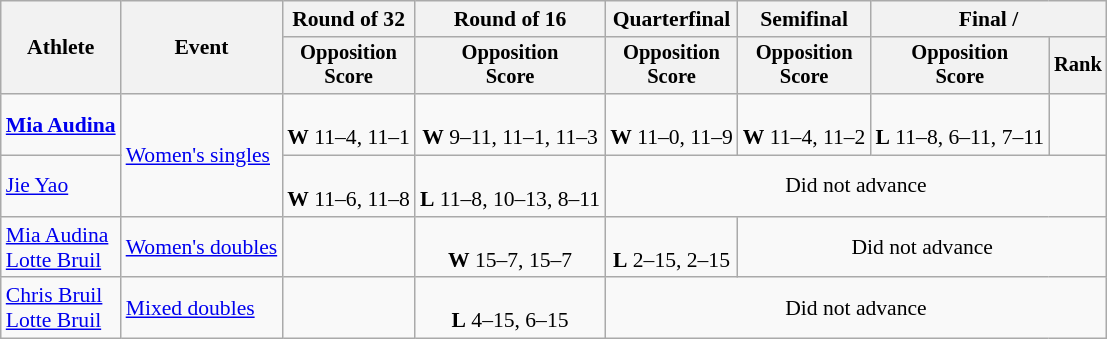<table class=wikitable style="font-size:90%">
<tr>
<th rowspan="2">Athlete</th>
<th rowspan="2">Event</th>
<th>Round of 32</th>
<th>Round of 16</th>
<th>Quarterfinal</th>
<th>Semifinal</th>
<th colspan=2>Final / </th>
</tr>
<tr style="font-size:95%">
<th>Opposition<br>Score</th>
<th>Opposition<br>Score</th>
<th>Opposition<br>Score</th>
<th>Opposition<br>Score</th>
<th>Opposition<br>Score</th>
<th>Rank</th>
</tr>
<tr align=center>
<td align=left><strong><a href='#'>Mia Audina</a></strong></td>
<td align=left rowspan=2><a href='#'>Women's singles</a></td>
<td><br><strong>W</strong> 11–4, 11–1</td>
<td><br><strong>W</strong> 9–11, 11–1, 11–3</td>
<td><br><strong>W</strong> 11–0, 11–9</td>
<td><br><strong>W</strong> 11–4, 11–2</td>
<td><br><strong>L</strong> 11–8, 6–11, 7–11</td>
<td></td>
</tr>
<tr align=center>
<td align=left><a href='#'>Jie Yao</a></td>
<td><br><strong>W</strong> 11–6, 11–8</td>
<td><br><strong>L</strong> 11–8, 10–13, 8–11</td>
<td colspan=4>Did not advance</td>
</tr>
<tr align=center>
<td align=left><a href='#'>Mia Audina</a><br><a href='#'>Lotte Bruil</a></td>
<td align=left><a href='#'>Women's doubles</a></td>
<td></td>
<td><br><strong>W</strong> 15–7, 15–7</td>
<td><br><strong>L</strong> 2–15, 2–15</td>
<td colspan=3>Did not advance</td>
</tr>
<tr align=center>
<td align=left><a href='#'>Chris Bruil</a><br><a href='#'>Lotte Bruil</a></td>
<td align=left rowspan=2><a href='#'>Mixed doubles</a></td>
<td></td>
<td><br> <strong>L</strong> 4–15, 6–15</td>
<td colspan=4>Did not advance</td>
</tr>
</table>
